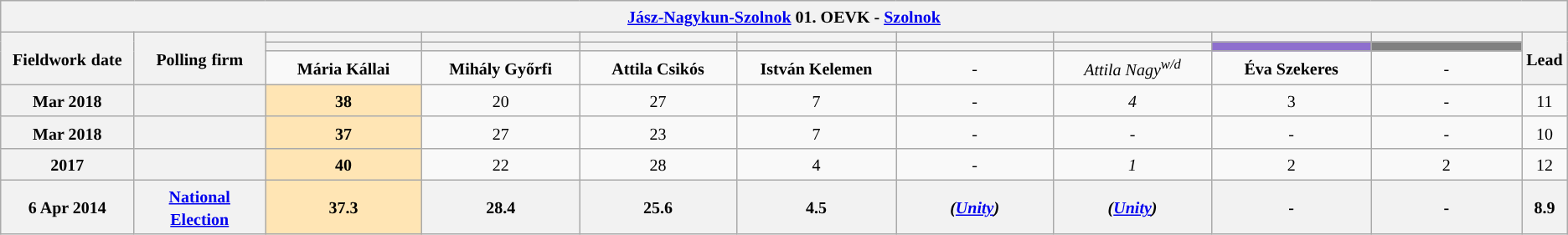<table class="wikitable mw-collapsible mw-collapsed" style="text-align:center">
<tr>
<th colspan="11" style="width: 980pt;"><small><a href='#'>Jász-Nagykun-Szolnok</a> 01. OEVK - <a href='#'>Szolnok</a></small></th>
</tr>
<tr>
<th rowspan="3" style="width: 80pt;"><small>Fieldwork</small> <small>date</small></th>
<th rowspan="3" style="width: 80pt;"><strong><small>Polling</small> <small>firm</small></strong></th>
<th style="width: 100pt;"><small></small></th>
<th style="width: 100pt;"><small> </small></th>
<th style="width: 100pt;"></th>
<th style="width: 100pt;"></th>
<th style="width: 100pt;"></th>
<th style="width: 100pt;"></th>
<th style="width: 100pt;"></th>
<th style="width: 100pt;"></th>
<th rowspan="3" style="width: 20pt;"><small>Lead</small></th>
</tr>
<tr>
<th style="color:inherit;background:"></th>
<th style="color:inherit;background:"></th>
<th style="color:inherit;background:"></th>
<th style="color:inherit;background:"></th>
<th style="color:inherit;background:"></th>
<th style="color:inherit;background:"></th>
<th style="color:inherit;background:#8E6FCE;"></th>
<th style="color:inherit;background:#808080;"></th>
</tr>
<tr>
<td><small><strong>Mária Kállai</strong></small></td>
<td><small><strong>Mihály Győrfi</strong></small></td>
<td><small><strong>Attila Csikós</strong></small></td>
<td><small><strong>István Kelemen</strong></small></td>
<td><small>-</small></td>
<td><em><small>Attila Nagy<sup>w/d</sup></small></em></td>
<td><small><strong>Éva Szekeres</strong></small></td>
<td><small>-</small></td>
</tr>
<tr>
<th><small>Mar 2018</small></th>
<th> </th>
<td style="background:#FFE5B4"><small><strong>38</strong></small></td>
<td><small>20</small></td>
<td><small>27</small></td>
<td><small>7</small></td>
<td><small>-</small></td>
<td><em><small>4</small></em></td>
<td><small>3</small></td>
<td><small>-</small></td>
<td style="background:"><small>11</small></td>
</tr>
<tr>
<th><small>Mar 2018</small></th>
<th><small></small></th>
<td style="background:#FFE5B4"><small><strong>37</strong></small></td>
<td><small>27</small></td>
<td><small>23</small></td>
<td><small>7</small></td>
<td><small>-</small></td>
<td><small><em>-</em></small></td>
<td><small>-</small></td>
<td><small>-</small></td>
<td style="background:"><small>10</small></td>
</tr>
<tr>
<th><small>2017</small></th>
<th><small></small></th>
<td style="background:#FFE5B4"><small><strong>40</strong></small></td>
<td><small>22</small></td>
<td><small>28</small></td>
<td><small>4</small></td>
<td><small>-</small></td>
<td><em><small>1</small></em></td>
<td><small>2</small></td>
<td><small>2</small></td>
<td style="background:"><small>12</small></td>
</tr>
<tr>
<th><small>6 Apr 2014</small></th>
<th><a href='#'><small>National Election</small></a></th>
<th style="background:#FFE5B4"><small>37.3</small></th>
<th><small>28.4</small></th>
<th><small>25.6</small></th>
<th><small>4.5</small></th>
<th><small><em>(<a href='#'>Unity</a>)</em></small></th>
<th><small><em>(<a href='#'>Unity</a>)</em></small></th>
<th><small>-</small></th>
<th><small>-</small></th>
<th style="background:"><small>8.9</small></th>
</tr>
</table>
